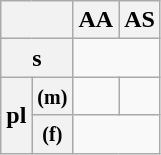<table class="wikitable" style="text-align:center;">
<tr>
<th colspan="2"></th>
<th>AA</th>
<th>AS</th>
</tr>
<tr>
<th colspan="2">s</th>
<td colspan="2"></td>
</tr>
<tr>
<th rowspan="2">pl</th>
<th><small>(m)</small></th>
<td></td>
<td></td>
</tr>
<tr>
<th><small>(f)</small></th>
<td colspan="2"></td>
</tr>
</table>
